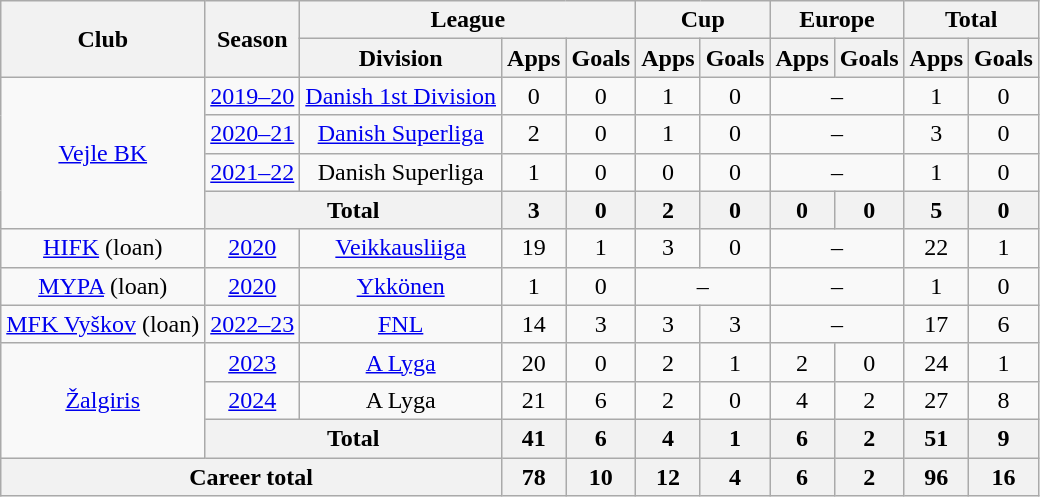<table class="wikitable" style="text-align:center">
<tr>
<th rowspan="2">Club</th>
<th rowspan="2">Season</th>
<th colspan="3">League</th>
<th colspan="2">Cup</th>
<th colspan="2">Europe</th>
<th colspan="2">Total</th>
</tr>
<tr>
<th>Division</th>
<th>Apps</th>
<th>Goals</th>
<th>Apps</th>
<th>Goals</th>
<th>Apps</th>
<th>Goals</th>
<th>Apps</th>
<th>Goals</th>
</tr>
<tr>
<td rowspan=4><a href='#'>Vejle BK</a></td>
<td><a href='#'>2019–20</a></td>
<td><a href='#'>Danish 1st Division</a></td>
<td>0</td>
<td>0</td>
<td>1</td>
<td>0</td>
<td colspan=2>–</td>
<td>1</td>
<td>0</td>
</tr>
<tr>
<td><a href='#'>2020–21</a></td>
<td><a href='#'>Danish Superliga</a></td>
<td>2</td>
<td>0</td>
<td>1</td>
<td>0</td>
<td colspan=2>–</td>
<td>3</td>
<td>0</td>
</tr>
<tr>
<td><a href='#'>2021–22</a></td>
<td>Danish Superliga</td>
<td>1</td>
<td>0</td>
<td>0</td>
<td>0</td>
<td colspan=2>–</td>
<td>1</td>
<td>0</td>
</tr>
<tr>
<th colspan=2>Total</th>
<th>3</th>
<th>0</th>
<th>2</th>
<th>0</th>
<th>0</th>
<th>0</th>
<th>5</th>
<th>0</th>
</tr>
<tr>
<td><a href='#'>HIFK</a> (loan)</td>
<td><a href='#'>2020</a></td>
<td><a href='#'>Veikkausliiga</a></td>
<td>19</td>
<td>1</td>
<td>3</td>
<td>0</td>
<td colspan=2>–</td>
<td>22</td>
<td>1</td>
</tr>
<tr>
<td><a href='#'>MYPA</a> (loan)</td>
<td><a href='#'>2020</a></td>
<td><a href='#'>Ykkönen</a></td>
<td>1</td>
<td>0</td>
<td colspan=2>–</td>
<td colspan=2>–</td>
<td>1</td>
<td>0</td>
</tr>
<tr>
<td><a href='#'>MFK Vyškov</a> (loan)</td>
<td><a href='#'>2022–23</a></td>
<td><a href='#'>FNL</a></td>
<td>14</td>
<td>3</td>
<td>3</td>
<td>3</td>
<td colspan=2>–</td>
<td>17</td>
<td>6</td>
</tr>
<tr>
<td rowspan=3><a href='#'>Žalgiris</a></td>
<td><a href='#'>2023</a></td>
<td><a href='#'>A Lyga</a></td>
<td>20</td>
<td>0</td>
<td>2</td>
<td>1</td>
<td>2</td>
<td>0</td>
<td>24</td>
<td>1</td>
</tr>
<tr>
<td><a href='#'>2024</a></td>
<td>A Lyga</td>
<td>21</td>
<td>6</td>
<td>2</td>
<td>0</td>
<td>4</td>
<td>2</td>
<td>27</td>
<td>8</td>
</tr>
<tr>
<th colspan=2>Total</th>
<th>41</th>
<th>6</th>
<th>4</th>
<th>1</th>
<th>6</th>
<th>2</th>
<th>51</th>
<th>9</th>
</tr>
<tr>
<th colspan="3">Career total</th>
<th>78</th>
<th>10</th>
<th>12</th>
<th>4</th>
<th>6</th>
<th>2</th>
<th>96</th>
<th>16</th>
</tr>
</table>
